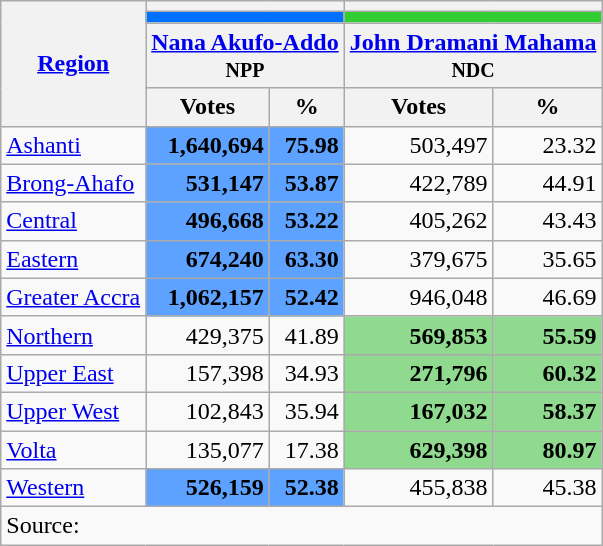<table class=wikitable style=text-align:right>
<tr>
<th rowspan=4><a href='#'>Region</a></th>
<th align=center colspan=2></th>
<th align=center colspan=2></th>
</tr>
<tr>
<td bgcolor="#0070ff" colspan="2"></td>
<td bgcolor="#32cd32" colspan="2"></td>
</tr>
<tr>
<th colspan=2><a href='#'>Nana Akufo-Addo</a><br><small>NPP</small></th>
<th colspan=2><a href='#'>John Dramani Mahama</a><br><small>NDC</small></th>
</tr>
<tr>
<th>Votes</th>
<th>%</th>
<th>Votes</th>
<th>%</th>
</tr>
<tr>
<td align=left><a href='#'>Ashanti</a></td>
<td bgcolor="#5da2ff"><strong>1,640,694</strong></td>
<td bgcolor="#5da2ff"><strong>75.98</strong></td>
<td>503,497</td>
<td>23.32</td>
</tr>
<tr>
<td align=left><a href='#'>Brong-Ahafo</a></td>
<td bgcolor="#5da2ff"><strong>531,147</strong></td>
<td bgcolor="#5da2ff"><strong>53.87</strong></td>
<td>422,789</td>
<td>44.91</td>
</tr>
<tr>
<td align=left><a href='#'>Central</a></td>
<td bgcolor="#5da2ff"><strong>496,668</strong></td>
<td bgcolor="#5da2ff"><strong>53.22</strong></td>
<td>405,262</td>
<td>43.43</td>
</tr>
<tr>
<td align=left><a href='#'>Eastern</a></td>
<td bgcolor="#5da2ff"><strong> 674,240 </strong></td>
<td bgcolor="#5da2ff"><strong>63.30</strong></td>
<td>379,675</td>
<td>35.65</td>
</tr>
<tr>
<td align=left><a href='#'>Greater Accra</a></td>
<td bgcolor="#5da2ff"><strong> 1,062,157 </strong></td>
<td bgcolor="#5da2ff"><strong>52.42</strong></td>
<td>946,048</td>
<td>46.69</td>
</tr>
<tr>
<td align=left><a href='#'>Northern</a></td>
<td>429,375</td>
<td>41.89</td>
<td bgcolor="#90da90"><strong> 569,853 </strong></td>
<td bgcolor="#90da90"><strong>55.59</strong></td>
</tr>
<tr>
<td align=left><a href='#'>Upper East</a></td>
<td>157,398</td>
<td>34.93</td>
<td bgcolor="#90da90"><strong> 271,796 </strong></td>
<td bgcolor="#90da90"><strong>60.32</strong></td>
</tr>
<tr>
<td align=left><a href='#'>Upper West</a></td>
<td>102,843</td>
<td>35.94</td>
<td bgcolor="#90da90"><strong> 167,032 </strong></td>
<td bgcolor="#90da90"><strong>58.37</strong></td>
</tr>
<tr>
<td align=left><a href='#'>Volta</a></td>
<td>135,077</td>
<td>17.38</td>
<td bgcolor="#90da90"><strong> 629,398 </strong></td>
<td bgcolor="#90da90"><strong>80.97</strong></td>
</tr>
<tr>
<td align=left><a href='#'>Western</a></td>
<td bgcolor="#5da2ff"><strong> 526,159 </strong></td>
<td bgcolor="#5da2ff"><strong>52.38</strong></td>
<td>455,838</td>
<td>45.38</td>
</tr>
<tr>
<td align=left colspan=5>Source: </td>
</tr>
</table>
